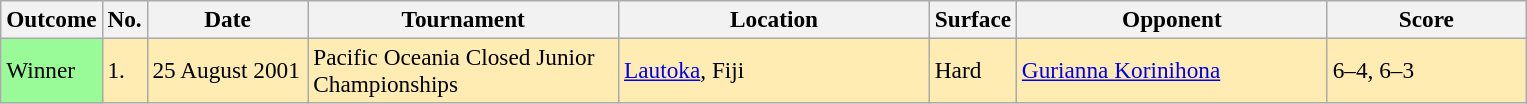<table class="sortable wikitable" style=font-size:97%>
<tr>
<th>Outcome</th>
<th>No.</th>
<th width=100>Date</th>
<th width=200>Tournament</th>
<th width=200>Location</th>
<th>Surface</th>
<th width=200>Opponent</th>
<th width=125>Score</th>
</tr>
<tr bgcolor=#ffecb2>
<td bgcolor=#98fb98>Winner</td>
<td>1.</td>
<td>25 August 2001</td>
<td>Pacific Oceania Closed Junior Championships</td>
<td><a href='#'>Lautoka</a>, Fiji</td>
<td>Hard</td>
<td> <a href='#'>Gurianna Korinihona</a></td>
<td>6–4, 6–3</td>
</tr>
</table>
